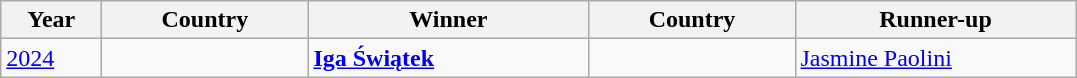<table class=wikitable>
<tr>
<th width=60>Year</th>
<th width=130>Country</th>
<th width=180>Winner</th>
<th width=130>Country</th>
<th width=180>Runner-up</th>
</tr>
<tr>
<td><a href='#'>2024</a></td>
<td></td>
<td><strong><a href='#'>Iga Świątek</a></strong></td>
<td></td>
<td><a href='#'>Jasmine Paolini</a></td>
</tr>
</table>
